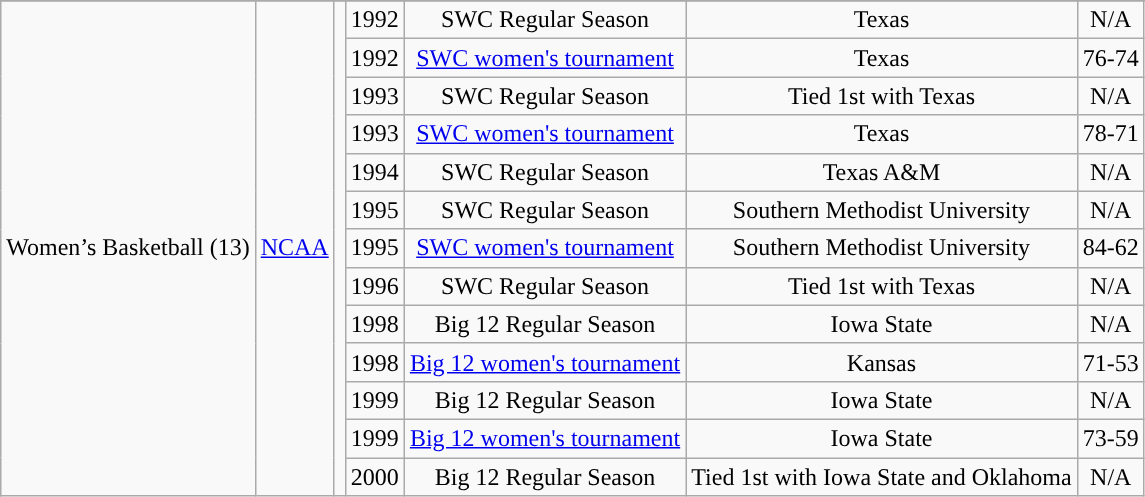<table class="wikitable">
<tr align="center">
</tr>
<tr align="center">
<td rowspan="14">Women’s Basketball (13)</td>
<td rowspan="14"><a href='#'>NCAA</a></td>
<td rowspan="14"></td>
</tr>
<tr align="center">
<td>1992</td>
<td>SWC Regular Season</td>
<td>Texas</td>
<td>N/A</td>
</tr>
<tr align="center">
<td>1992</td>
<td><a href='#'>SWC women's tournament</a></td>
<td>Texas</td>
<td>76-74</td>
</tr>
<tr align="center">
<td>1993</td>
<td>SWC Regular Season</td>
<td>Tied 1st with Texas</td>
<td>N/A</td>
</tr>
<tr align="center">
<td>1993</td>
<td><a href='#'>SWC women's tournament</a></td>
<td>Texas</td>
<td>78-71</td>
</tr>
<tr align="center">
<td>1994</td>
<td>SWC Regular Season</td>
<td>Texas A&M</td>
<td>N/A</td>
</tr>
<tr align="center">
<td>1995</td>
<td>SWC Regular Season</td>
<td>Southern Methodist University</td>
<td>N/A</td>
</tr>
<tr align="center">
<td>1995</td>
<td><a href='#'>SWC women's tournament</a></td>
<td>Southern Methodist University</td>
<td>84-62</td>
</tr>
<tr align="center">
<td>1996</td>
<td>SWC Regular Season</td>
<td>Tied 1st with Texas</td>
<td>N/A</td>
</tr>
<tr align="center">
<td>1998</td>
<td>Big 12 Regular Season</td>
<td>Iowa State</td>
<td>N/A</td>
</tr>
<tr align="center">
<td>1998</td>
<td><a href='#'>Big 12 women's tournament</a></td>
<td>Kansas</td>
<td>71-53</td>
</tr>
<tr align="center">
<td>1999</td>
<td>Big 12 Regular Season</td>
<td>Iowa State</td>
<td>N/A</td>
</tr>
<tr align="center">
<td>1999</td>
<td><a href='#'>Big 12 women's tournament</a></td>
<td>Iowa State</td>
<td>73-59</td>
</tr>
<tr align="center">
<td>2000</td>
<td>Big 12 Regular Season</td>
<td>Tied 1st with Iowa State and Oklahoma</td>
<td>N/A</td>
</tr>
</table>
